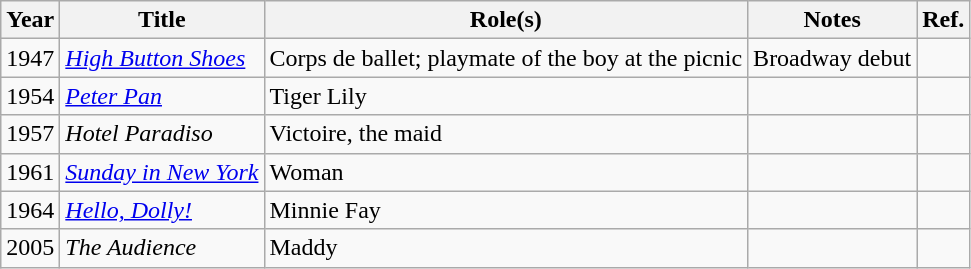<table class="wikitable">
<tr>
<th>Year</th>
<th>Title</th>
<th>Role(s)</th>
<th>Notes</th>
<th>Ref.</th>
</tr>
<tr>
<td>1947</td>
<td><em><a href='#'>High Button Shoes</a></em></td>
<td>Corps de ballet; playmate of the boy at the picnic</td>
<td>Broadway debut</td>
<td></td>
</tr>
<tr>
<td>1954</td>
<td><a href='#'><em>Peter Pan</em></a></td>
<td>Tiger Lily</td>
<td></td>
<td></td>
</tr>
<tr>
<td>1957</td>
<td><em>Hotel Paradiso</em></td>
<td>Victoire, the maid</td>
<td></td>
<td></td>
</tr>
<tr>
<td>1961</td>
<td><a href='#'><em>Sunday in New York</em></a></td>
<td>Woman</td>
<td></td>
<td></td>
</tr>
<tr>
<td>1964</td>
<td><a href='#'><em>Hello, Dolly!</em></a></td>
<td>Minnie Fay</td>
<td></td>
<td></td>
</tr>
<tr>
<td>2005</td>
<td><em>The Audience</em></td>
<td>Maddy</td>
<td></td>
<td></td>
</tr>
</table>
